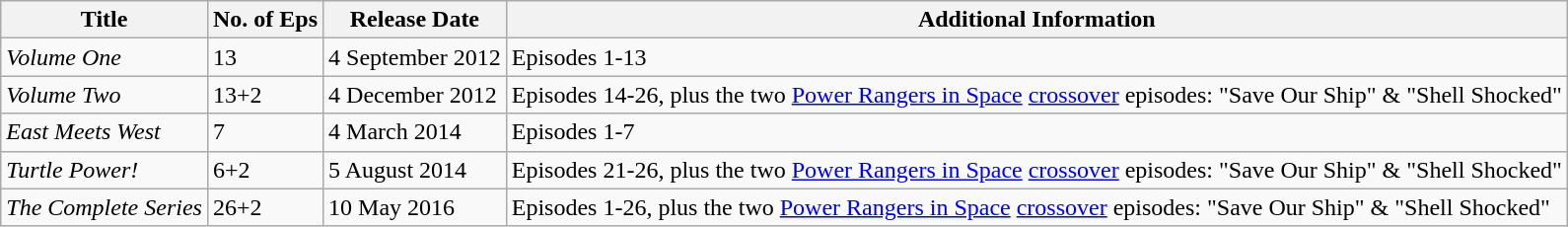<table class="wikitable">
<tr>
<th><strong>Title</strong></th>
<th><strong>No. of Eps</strong></th>
<th><strong>Release Date</strong></th>
<th><strong>Additional Information</strong></th>
</tr>
<tr>
<td><em>Volume One</em></td>
<td>13</td>
<td>4 September 2012</td>
<td>Episodes 1-13</td>
</tr>
<tr>
<td><em>Volume Two</em></td>
<td>13+2</td>
<td>4 December 2012</td>
<td>Episodes 14-26, plus the two <a href='#'>Power Rangers in Space</a> <a href='#'>crossover</a> episodes: "Save Our Ship" & "Shell Shocked"</td>
</tr>
<tr>
<td><em>East Meets West</em></td>
<td>7</td>
<td>4 March 2014</td>
<td>Episodes 1-7</td>
</tr>
<tr>
<td><em>Turtle Power!</em></td>
<td>6+2</td>
<td>5 August 2014</td>
<td>Episodes 21-26, plus the two <a href='#'>Power Rangers in Space</a> <a href='#'>crossover</a> episodes: "Save Our Ship" & "Shell Shocked"</td>
</tr>
<tr>
<td><em>The Complete Series</em></td>
<td>26+2</td>
<td>10 May 2016</td>
<td>Episodes 1-26, plus the two <a href='#'>Power Rangers in Space</a> <a href='#'>crossover</a> episodes: "Save Our Ship" & "Shell Shocked"</td>
</tr>
</table>
